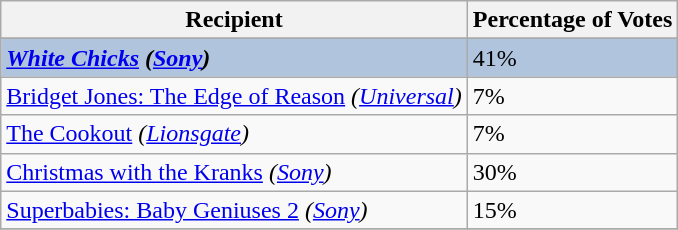<table class="wikitable sortable plainrowheaders" align="centre">
<tr>
<th>Recipient</th>
<th>Percentage of Votes</th>
</tr>
<tr>
</tr>
<tr style="background:#B0C4DE;">
<td><strong><em><a href='#'>White Chicks</a><em> (<a href='#'>Sony</a>)<strong></td>
<td></strong>41%<strong></td>
</tr>
<tr>
<td></em><a href='#'>Bridget Jones: The Edge of Reason</a><em> (<a href='#'>Universal</a>)</td>
<td>7%</td>
</tr>
<tr>
<td></em><a href='#'>The Cookout</a><em> (<a href='#'>Lionsgate</a>)</td>
<td>7%</td>
</tr>
<tr>
<td></em><a href='#'>Christmas with the Kranks</a><em> (<a href='#'>Sony</a>)</td>
<td>30%</td>
</tr>
<tr>
<td></em><a href='#'>Superbabies: Baby Geniuses 2</a><em> (<a href='#'>Sony</a>)</td>
<td>15%</td>
</tr>
<tr>
</tr>
</table>
